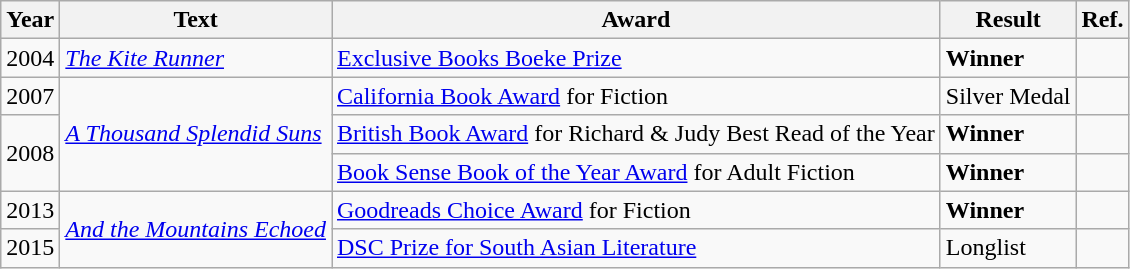<table class="wikitable sortable mw-collapsible">
<tr>
<th>Year</th>
<th>Text</th>
<th>Award</th>
<th>Result</th>
<th>Ref.</th>
</tr>
<tr>
<td>2004</td>
<td><em><a href='#'>The Kite Runner</a></em></td>
<td><a href='#'>Exclusive Books Boeke Prize</a></td>
<td><strong>Winner</strong></td>
<td></td>
</tr>
<tr>
<td>2007</td>
<td rowspan="3"><em><a href='#'>A Thousand Splendid Suns</a></em></td>
<td><a href='#'>California Book Award</a> for Fiction</td>
<td>Silver Medal</td>
<td></td>
</tr>
<tr>
<td rowspan="2">2008</td>
<td><a href='#'>British Book Award</a> for Richard & Judy Best Read of the Year</td>
<td><strong>Winner</strong></td>
<td></td>
</tr>
<tr>
<td><a href='#'>Book Sense Book of the Year Award</a> for Adult Fiction</td>
<td><strong>Winner</strong></td>
<td></td>
</tr>
<tr>
<td>2013</td>
<td rowspan="2"><em><a href='#'>And the Mountains Echoed</a></em></td>
<td><a href='#'>Goodreads Choice Award</a> for Fiction</td>
<td><strong>Winner</strong></td>
<td></td>
</tr>
<tr>
<td>2015</td>
<td><a href='#'>DSC Prize for South Asian Literature</a></td>
<td>Longlist</td>
<td></td>
</tr>
</table>
